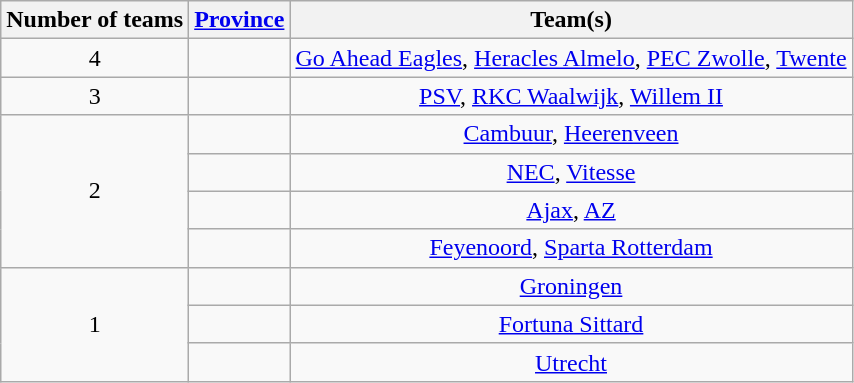<table class="wikitable" style="text-align:center">
<tr>
<th>Number of teams</th>
<th><a href='#'>Province</a></th>
<th>Team(s)</th>
</tr>
<tr>
<td>4</td>
<td align="left"></td>
<td><a href='#'>Go Ahead Eagles</a>, <a href='#'>Heracles Almelo</a>, <a href='#'>PEC Zwolle</a>, <a href='#'>Twente</a></td>
</tr>
<tr>
<td>3</td>
<td align="left"></td>
<td><a href='#'>PSV</a>, <a href='#'>RKC Waalwijk</a>, <a href='#'>Willem II</a></td>
</tr>
<tr>
<td rowspan="4">2</td>
<td align="left"></td>
<td><a href='#'>Cambuur</a>, <a href='#'>Heerenveen</a></td>
</tr>
<tr>
<td align="left"></td>
<td><a href='#'>NEC</a>, <a href='#'>Vitesse</a></td>
</tr>
<tr>
<td align="left"></td>
<td><a href='#'>Ajax</a>, <a href='#'>AZ</a></td>
</tr>
<tr>
<td align="left"></td>
<td><a href='#'>Feyenoord</a>, <a href='#'>Sparta Rotterdam</a></td>
</tr>
<tr>
<td rowspan="3">1</td>
<td align="left"></td>
<td><a href='#'>Groningen</a></td>
</tr>
<tr>
<td align="left"></td>
<td><a href='#'>Fortuna Sittard</a></td>
</tr>
<tr>
<td align="left"></td>
<td><a href='#'>Utrecht</a></td>
</tr>
</table>
